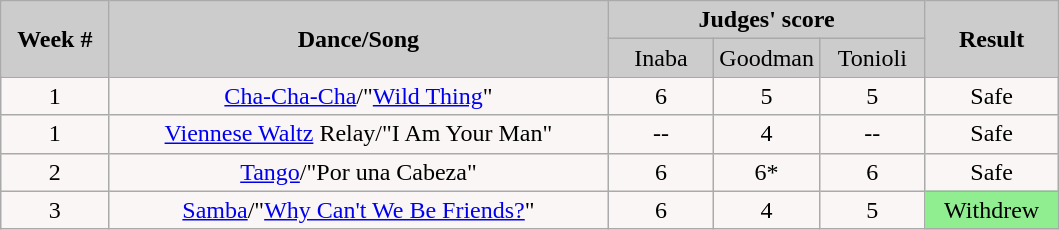<table class="wikitable">
<tr style="text-align:Center; background:#ccc;">
<td rowspan="2"><strong>Week #</strong></td>
<td rowspan="2"><strong>Dance/Song</strong></td>
<td colspan="3"><strong>Judges' score</strong></td>
<td rowspan="2"><strong>Result</strong></td>
</tr>
<tr style="text-align:center; background:#ccc;">
<td style="width:10%; ">Inaba</td>
<td style="width:10%; ">Goodman</td>
<td style="width:10%; ">Tonioli</td>
</tr>
<tr style="text-align:center; background:#faf6f6;">
<td>1</td>
<td><a href='#'>Cha-Cha-Cha</a>/"<a href='#'>Wild Thing</a>"</td>
<td>6</td>
<td>5</td>
<td>5</td>
<td>Safe</td>
</tr>
<tr style="text-align:center; background:#faf6f6;">
<td>1</td>
<td><a href='#'>Viennese Waltz</a> Relay/"I Am Your Man"</td>
<td>--</td>
<td>4</td>
<td>--</td>
<td>Safe</td>
</tr>
<tr style="text-align:center; background:#faf6f6;">
<td>2</td>
<td><a href='#'>Tango</a>/"Por una Cabeza"</td>
<td>6</td>
<td>6*</td>
<td>6</td>
<td>Safe</td>
</tr>
<tr style="text-align:center; background:#faf6f6;">
<td>3</td>
<td><a href='#'>Samba</a>/"<a href='#'>Why Can't We Be Friends?</a>"</td>
<td>6</td>
<td>4</td>
<td>5</td>
<td style="text-align:center; background:lightgreen;">Withdrew</td>
</tr>
</table>
